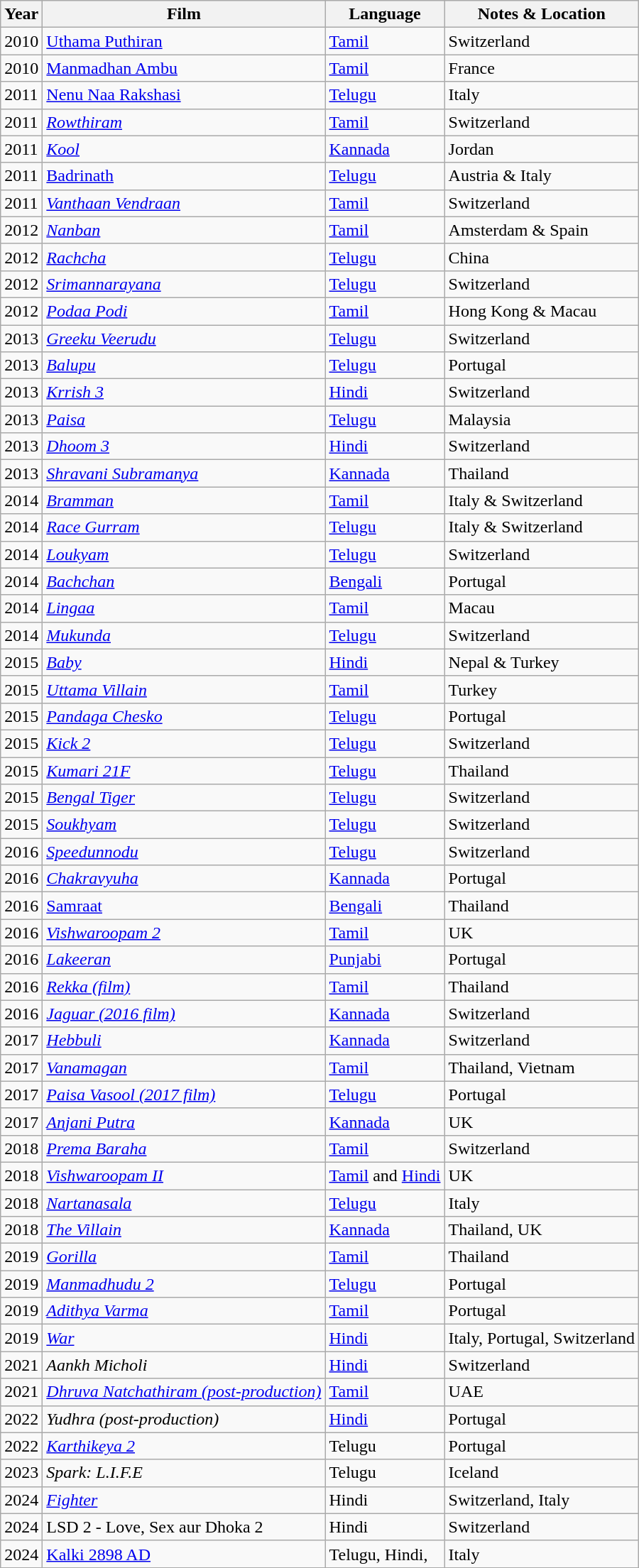<table class="wikitable sortable">
<tr>
<th>Year</th>
<th>Film</th>
<th>Language</th>
<th>Notes & Location</th>
</tr>
<tr>
<td>2010</td>
<td><a href='#'>Uthama Puthiran</a></td>
<td><a href='#'>Tamil</a></td>
<td>Switzerland</td>
</tr>
<tr>
<td>2010</td>
<td><a href='#'>Manmadhan Ambu</a></td>
<td><a href='#'>Tamil</a></td>
<td>France</td>
</tr>
<tr>
<td>2011</td>
<td><a href='#'>Nenu Naa Rakshasi</a></td>
<td><a href='#'>Telugu</a></td>
<td>Italy</td>
</tr>
<tr>
<td>2011</td>
<td><em><a href='#'>Rowthiram</a></em></td>
<td><a href='#'>Tamil</a></td>
<td>Switzerland</td>
</tr>
<tr>
<td>2011</td>
<td><em><a href='#'>Kool</a></em></td>
<td><a href='#'>Kannada</a></td>
<td>Jordan</td>
</tr>
<tr>
<td>2011</td>
<td><a href='#'>Badrinath</a></td>
<td><a href='#'>Telugu</a></td>
<td>Austria & Italy</td>
</tr>
<tr>
<td>2011</td>
<td><em><a href='#'>Vanthaan Vendraan</a></em></td>
<td><a href='#'>Tamil</a></td>
<td>Switzerland</td>
</tr>
<tr>
<td>2012</td>
<td><em><a href='#'>Nanban</a></em></td>
<td><a href='#'>Tamil</a></td>
<td>Amsterdam & Spain</td>
</tr>
<tr>
<td>2012</td>
<td><em><a href='#'>Rachcha</a></em></td>
<td><a href='#'>Telugu</a></td>
<td>China</td>
</tr>
<tr>
<td>2012</td>
<td><em><a href='#'>Srimannarayana</a></em></td>
<td><a href='#'>Telugu</a></td>
<td>Switzerland</td>
</tr>
<tr>
<td>2012</td>
<td><em><a href='#'>Podaa Podi</a></em></td>
<td><a href='#'>Tamil</a></td>
<td>Hong Kong & Macau</td>
</tr>
<tr>
<td>2013</td>
<td><em><a href='#'>Greeku Veerudu</a></em></td>
<td><a href='#'>Telugu</a></td>
<td>Switzerland</td>
</tr>
<tr>
<td>2013</td>
<td><em><a href='#'>Balupu</a></em></td>
<td><a href='#'>Telugu</a></td>
<td>Portugal</td>
</tr>
<tr>
<td>2013</td>
<td><em><a href='#'>Krrish 3</a></em></td>
<td><a href='#'>Hindi</a></td>
<td>Switzerland</td>
</tr>
<tr>
<td>2013</td>
<td><em><a href='#'>Paisa</a></em></td>
<td><a href='#'>Telugu</a></td>
<td>Malaysia</td>
</tr>
<tr>
<td>2013</td>
<td><em><a href='#'>Dhoom 3</a></em></td>
<td><a href='#'>Hindi</a></td>
<td>Switzerland</td>
</tr>
<tr>
<td>2013</td>
<td><em><a href='#'>Shravani Subramanya</a></em></td>
<td><a href='#'>Kannada</a></td>
<td>Thailand</td>
</tr>
<tr>
<td>2014</td>
<td><em><a href='#'>Bramman</a></em></td>
<td><a href='#'>Tamil</a></td>
<td>Italy & Switzerland</td>
</tr>
<tr>
<td>2014</td>
<td><em><a href='#'>Race Gurram</a></em></td>
<td><a href='#'>Telugu</a></td>
<td>Italy & Switzerland</td>
</tr>
<tr>
<td>2014</td>
<td><em><a href='#'>Loukyam</a></em></td>
<td><a href='#'>Telugu</a></td>
<td>Switzerland</td>
</tr>
<tr>
<td>2014</td>
<td><em><a href='#'>Bachchan</a></em></td>
<td><a href='#'>Bengali</a></td>
<td>Portugal</td>
</tr>
<tr>
<td>2014</td>
<td><em><a href='#'>Lingaa</a></em></td>
<td><a href='#'>Tamil</a></td>
<td>Macau</td>
</tr>
<tr>
<td>2014</td>
<td><em><a href='#'>Mukunda</a></em></td>
<td><a href='#'>Telugu</a></td>
<td>Switzerland</td>
</tr>
<tr>
<td>2015</td>
<td><em><a href='#'>Baby</a></em></td>
<td><a href='#'>Hindi</a></td>
<td>Nepal & Turkey</td>
</tr>
<tr>
<td>2015</td>
<td><em><a href='#'>Uttama Villain</a></em></td>
<td><a href='#'>Tamil</a></td>
<td>Turkey</td>
</tr>
<tr>
<td>2015</td>
<td><em><a href='#'>Pandaga Chesko</a></em></td>
<td><a href='#'>Telugu</a></td>
<td>Portugal</td>
</tr>
<tr>
<td>2015</td>
<td><em><a href='#'>Kick 2</a></em></td>
<td><a href='#'>Telugu</a></td>
<td>Switzerland</td>
</tr>
<tr>
<td>2015</td>
<td><em><a href='#'>Kumari 21F</a></em></td>
<td><a href='#'>Telugu</a></td>
<td>Thailand</td>
</tr>
<tr>
<td>2015</td>
<td><em><a href='#'>Bengal Tiger</a></em></td>
<td><a href='#'>Telugu</a></td>
<td>Switzerland</td>
</tr>
<tr>
<td>2015</td>
<td><em><a href='#'>Soukhyam</a></em></td>
<td><a href='#'>Telugu</a></td>
<td>Switzerland</td>
</tr>
<tr>
<td>2016</td>
<td><em><a href='#'>Speedunnodu</a></em></td>
<td><a href='#'>Telugu</a></td>
<td>Switzerland</td>
</tr>
<tr>
<td>2016</td>
<td><em><a href='#'>Chakravyuha</a></em></td>
<td><a href='#'>Kannada</a></td>
<td>Portugal</td>
</tr>
<tr>
<td>2016</td>
<td><a href='#'>Samraat</a></td>
<td><a href='#'>Bengali</a></td>
<td>Thailand</td>
</tr>
<tr>
<td>2016</td>
<td><em><a href='#'>Vishwaroopam 2</a></em></td>
<td><a href='#'>Tamil</a></td>
<td>UK</td>
</tr>
<tr>
<td>2016</td>
<td><em><a href='#'>Lakeeran</a></em></td>
<td><a href='#'>Punjabi</a></td>
<td>Portugal</td>
</tr>
<tr>
<td>2016</td>
<td><em><a href='#'>Rekka (film)</a></em></td>
<td><a href='#'>Tamil</a></td>
<td>Thailand</td>
</tr>
<tr>
<td>2016</td>
<td><em><a href='#'>Jaguar (2016 film)</a></em></td>
<td><a href='#'>Kannada</a></td>
<td>Switzerland</td>
</tr>
<tr>
<td>2017</td>
<td><em><a href='#'>Hebbuli</a></em></td>
<td><a href='#'>Kannada</a></td>
<td>Switzerland</td>
</tr>
<tr>
<td>2017</td>
<td><em><a href='#'>Vanamagan</a></em></td>
<td><a href='#'>Tamil</a></td>
<td>Thailand, Vietnam</td>
</tr>
<tr>
<td>2017</td>
<td><em><a href='#'>Paisa Vasool (2017 film)</a></em></td>
<td><a href='#'>Telugu</a></td>
<td>Portugal</td>
</tr>
<tr>
<td>2017</td>
<td><em><a href='#'>Anjani Putra</a></em></td>
<td><a href='#'>Kannada</a></td>
<td>UK</td>
</tr>
<tr>
<td>2018</td>
<td><em><a href='#'>Prema Baraha</a></em></td>
<td><a href='#'>Tamil</a></td>
<td>Switzerland</td>
</tr>
<tr>
<td>2018</td>
<td><em><a href='#'>Vishwaroopam II</a></em></td>
<td><a href='#'>Tamil</a> and <a href='#'>Hindi</a></td>
<td>UK</td>
</tr>
<tr>
<td>2018</td>
<td><em><a href='#'>Nartanasala</a></em></td>
<td><a href='#'>Telugu</a></td>
<td>Italy</td>
</tr>
<tr>
<td>2018</td>
<td><em><a href='#'>The Villain</a></em></td>
<td><a href='#'>Kannada</a></td>
<td>Thailand, UK</td>
</tr>
<tr>
<td>2019</td>
<td><em><a href='#'>Gorilla</a></em></td>
<td><a href='#'>Tamil</a></td>
<td>Thailand</td>
</tr>
<tr>
<td>2019</td>
<td><em><a href='#'>Manmadhudu 2</a></em></td>
<td><a href='#'>Telugu</a></td>
<td>Portugal</td>
</tr>
<tr>
<td>2019</td>
<td><em><a href='#'>Adithya Varma</a></em></td>
<td><a href='#'>Tamil</a></td>
<td>Portugal</td>
</tr>
<tr>
<td>2019</td>
<td><em><a href='#'>War</a></em></td>
<td><a href='#'>Hindi</a></td>
<td>Italy, Portugal, Switzerland</td>
</tr>
<tr>
<td>2021</td>
<td><em>Aankh Micholi</em></td>
<td><a href='#'>Hindi</a></td>
<td>Switzerland</td>
</tr>
<tr>
<td>2021</td>
<td><em><a href='#'>Dhruva Natchathiram (post-production)</a></em></td>
<td><a href='#'>Tamil</a></td>
<td>UAE</td>
</tr>
<tr>
<td>2022</td>
<td><em>Yudhra (post-production)</em></td>
<td><a href='#'>Hindi</a></td>
<td>Portugal</td>
</tr>
<tr>
<td>2022</td>
<td><em><a href='#'>Karthikeya 2</a></em></td>
<td>Telugu</td>
<td>Portugal</td>
</tr>
<tr>
<td>2023</td>
<td><em>Spark: L.I.F.E</em></td>
<td>Telugu</td>
<td>Iceland</td>
</tr>
<tr>
<td>2024</td>
<td><em><a href='#'>Fighter</a></em></td>
<td>Hindi</td>
<td>Switzerland, Italy</td>
</tr>
<tr>
<td>2024</td>
<td>LSD 2 - Love, Sex aur Dhoka 2</td>
<td>Hindi</td>
<td>Switzerland</td>
</tr>
<tr>
<td>2024</td>
<td><a href='#'>Kalki 2898 AD</a></td>
<td>Telugu, Hindi,</td>
<td>Italy</td>
</tr>
</table>
